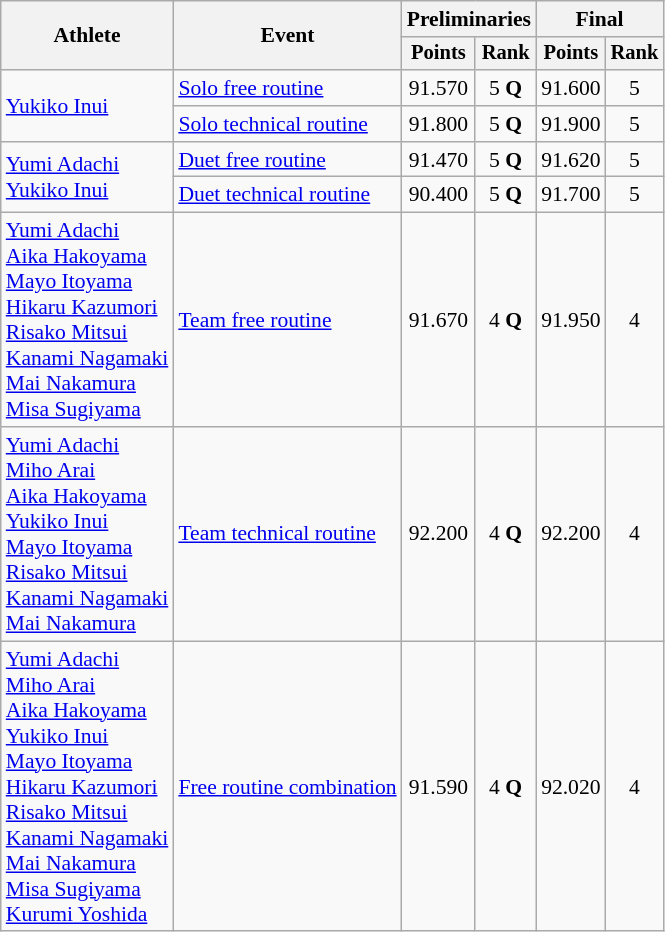<table class=wikitable style="font-size:90%">
<tr>
<th rowspan="2">Athlete</th>
<th rowspan="2">Event</th>
<th colspan="2">Preliminaries</th>
<th colspan="2">Final</th>
</tr>
<tr style="font-size:95%">
<th>Points</th>
<th>Rank</th>
<th>Points</th>
<th>Rank</th>
</tr>
<tr align=center>
<td align=left rowspan=2><a href='#'>Yukiko Inui</a></td>
<td align=left><a href='#'>Solo free routine</a></td>
<td>91.570</td>
<td>5 <strong>Q</strong></td>
<td>91.600</td>
<td>5</td>
</tr>
<tr align=center>
<td align=left><a href='#'>Solo technical routine</a></td>
<td>91.800</td>
<td>5 <strong>Q</strong></td>
<td>91.900</td>
<td>5</td>
</tr>
<tr align=center>
<td align=left rowspan=2><a href='#'>Yumi Adachi</a><br><a href='#'>Yukiko Inui</a></td>
<td align=left><a href='#'>Duet free routine</a></td>
<td>91.470</td>
<td>5 <strong>Q</strong></td>
<td>91.620</td>
<td>5</td>
</tr>
<tr align=center>
<td align=left><a href='#'>Duet technical routine</a></td>
<td>90.400</td>
<td>5 <strong>Q</strong></td>
<td>91.700</td>
<td>5</td>
</tr>
<tr align=center>
<td align=left><a href='#'>Yumi Adachi</a><br><a href='#'>Aika Hakoyama</a><br><a href='#'>Mayo Itoyama</a><br><a href='#'>Hikaru Kazumori</a><br><a href='#'>Risako Mitsui</a><br><a href='#'>Kanami Nagamaki</a><br><a href='#'>Mai Nakamura</a><br><a href='#'>Misa Sugiyama</a></td>
<td align=left><a href='#'>Team free routine</a></td>
<td>91.670</td>
<td>4 <strong>Q</strong></td>
<td>91.950</td>
<td>4</td>
</tr>
<tr align=center>
<td align=left><a href='#'>Yumi Adachi</a><br><a href='#'>Miho Arai</a><br><a href='#'>Aika Hakoyama</a><br><a href='#'>Yukiko Inui</a><br><a href='#'>Mayo Itoyama</a><br><a href='#'>Risako Mitsui</a><br><a href='#'>Kanami Nagamaki</a><br><a href='#'>Mai Nakamura</a></td>
<td align=left><a href='#'>Team technical routine</a></td>
<td>92.200</td>
<td>4 <strong>Q</strong></td>
<td>92.200</td>
<td>4</td>
</tr>
<tr align=center>
<td align=left><a href='#'>Yumi Adachi</a><br><a href='#'>Miho Arai</a><br><a href='#'>Aika Hakoyama</a><br><a href='#'>Yukiko Inui</a><br><a href='#'>Mayo Itoyama</a><br><a href='#'>Hikaru Kazumori</a><br><a href='#'>Risako Mitsui</a><br><a href='#'>Kanami Nagamaki</a><br><a href='#'>Mai Nakamura</a><br><a href='#'>Misa Sugiyama</a><br><a href='#'>Kurumi Yoshida</a></td>
<td align=left><a href='#'>Free routine combination</a></td>
<td>91.590</td>
<td>4 <strong>Q</strong></td>
<td>92.020</td>
<td>4</td>
</tr>
</table>
